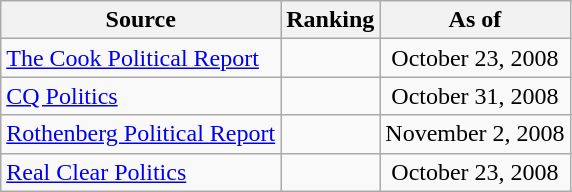<table class="wikitable" style="text-align:center">
<tr>
<th>Source</th>
<th>Ranking</th>
<th>As of</th>
</tr>
<tr>
<td align=left><a href='#'>The Cook Political Report</a></td>
<td></td>
<td>October 23, 2008</td>
</tr>
<tr>
<td align=left><a href='#'>CQ Politics</a></td>
<td></td>
<td>October 31, 2008</td>
</tr>
<tr>
<td align=left><a href='#'>Rothenberg Political Report</a></td>
<td></td>
<td>November 2, 2008</td>
</tr>
<tr>
<td align=left><a href='#'>Real Clear Politics</a></td>
<td></td>
<td>October 23, 2008</td>
</tr>
</table>
